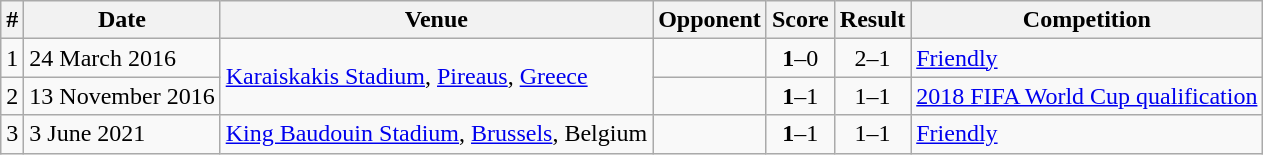<table class="wikitable">
<tr>
<th>#</th>
<th>Date</th>
<th>Venue</th>
<th>Opponent</th>
<th>Score</th>
<th>Result</th>
<th>Competition</th>
</tr>
<tr>
<td>1</td>
<td>24 March 2016</td>
<td rowspan=2><a href='#'>Karaiskakis Stadium</a>, <a href='#'>Pireaus</a>, <a href='#'>Greece</a></td>
<td></td>
<td align=center><strong>1</strong>–0</td>
<td align=center>2–1</td>
<td><a href='#'>Friendly</a></td>
</tr>
<tr>
<td>2</td>
<td>13 November 2016</td>
<td></td>
<td align=center><strong>1</strong>–1</td>
<td align=center>1–1</td>
<td><a href='#'>2018 FIFA World Cup qualification</a></td>
</tr>
<tr>
<td>3</td>
<td>3 June 2021</td>
<td><a href='#'>King Baudouin Stadium</a>, <a href='#'>Brussels</a>, Belgium</td>
<td></td>
<td align=center><strong>1</strong>–1</td>
<td align=center>1–1</td>
<td><a href='#'>Friendly</a></td>
</tr>
</table>
